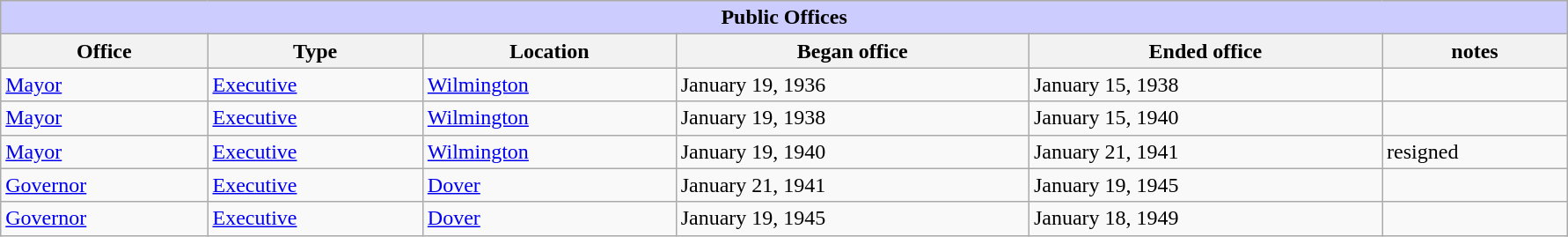<table class=wikitable style="width: 94%" style="text-align: center;" align="center">
<tr bgcolor=#cccccc>
<th colspan=7 style="background: #ccccff;">Public Offices</th>
</tr>
<tr>
<th><strong>Office</strong></th>
<th><strong>Type</strong></th>
<th><strong>Location</strong></th>
<th><strong>Began office</strong></th>
<th><strong>Ended office</strong></th>
<th><strong>notes</strong></th>
</tr>
<tr>
<td><a href='#'>Mayor</a></td>
<td><a href='#'>Executive</a></td>
<td><a href='#'>Wilmington</a></td>
<td>January 19, 1936</td>
<td>January 15, 1938</td>
<td></td>
</tr>
<tr>
<td><a href='#'>Mayor</a></td>
<td><a href='#'>Executive</a></td>
<td><a href='#'>Wilmington</a></td>
<td>January 19, 1938</td>
<td>January 15, 1940</td>
<td></td>
</tr>
<tr>
<td><a href='#'>Mayor</a></td>
<td><a href='#'>Executive</a></td>
<td><a href='#'>Wilmington</a></td>
<td>January 19, 1940</td>
<td>January 21, 1941</td>
<td>resigned</td>
</tr>
<tr>
<td><a href='#'>Governor</a></td>
<td><a href='#'>Executive</a></td>
<td><a href='#'>Dover</a></td>
<td>January 21, 1941</td>
<td>January 19, 1945</td>
<td></td>
</tr>
<tr>
<td><a href='#'>Governor</a></td>
<td><a href='#'>Executive</a></td>
<td><a href='#'>Dover</a></td>
<td>January 19, 1945</td>
<td>January 18, 1949</td>
<td></td>
</tr>
</table>
